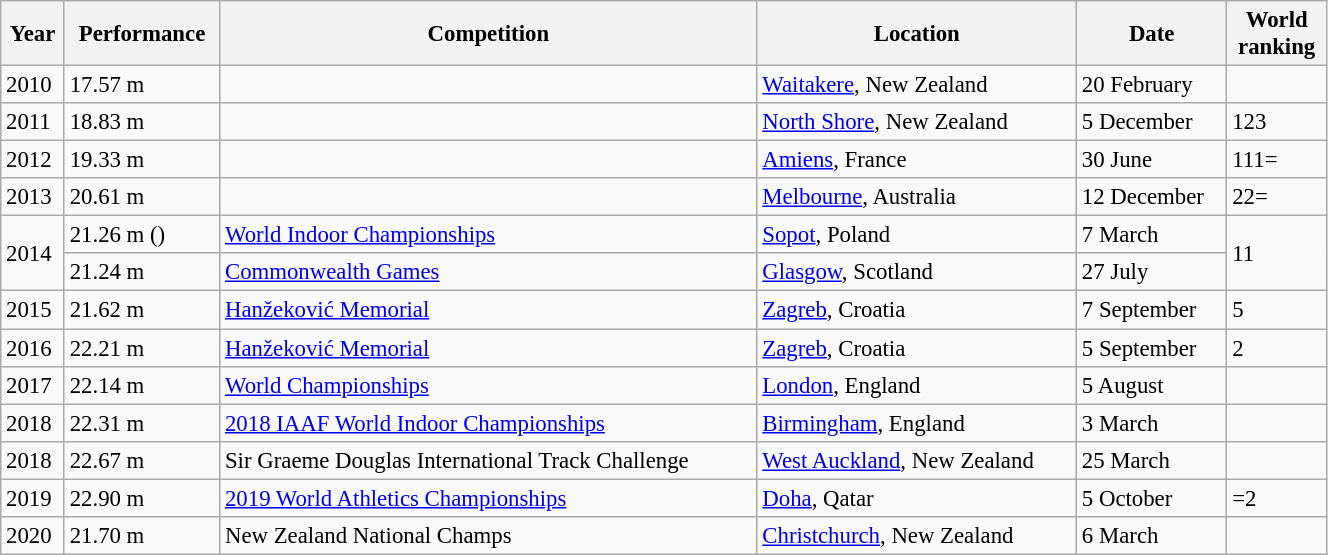<table class="wikitable" style="font-size:95%;" width="70%">
<tr>
<th>Year</th>
<th>Performance</th>
<th>Competition</th>
<th>Location</th>
<th>Date</th>
<th>World<br>ranking</th>
</tr>
<tr>
<td>2010</td>
<td>17.57 m</td>
<td></td>
<td><a href='#'>Waitakere</a>, New Zealand</td>
<td>20 February</td>
<td></td>
</tr>
<tr>
<td>2011</td>
<td>18.83 m</td>
<td></td>
<td><a href='#'>North Shore</a>, New Zealand</td>
<td>5 December</td>
<td>123</td>
</tr>
<tr>
<td>2012</td>
<td>19.33 m</td>
<td></td>
<td><a href='#'>Amiens</a>, France</td>
<td>30 June</td>
<td>111=</td>
</tr>
<tr>
<td>2013</td>
<td>20.61 m</td>
<td></td>
<td><a href='#'>Melbourne</a>, Australia</td>
<td>12 December</td>
<td>22=</td>
</tr>
<tr>
<td rowspan=2>2014</td>
<td>21.26 m ()</td>
<td><a href='#'>World Indoor Championships</a></td>
<td><a href='#'>Sopot</a>, Poland</td>
<td>7 March</td>
<td rowspan=2>11</td>
</tr>
<tr>
<td>21.24 m</td>
<td><a href='#'>Commonwealth Games</a></td>
<td><a href='#'>Glasgow</a>, Scotland</td>
<td>27 July</td>
</tr>
<tr>
<td>2015</td>
<td>21.62 m</td>
<td><a href='#'>Hanžeković Memorial</a></td>
<td><a href='#'>Zagreb</a>, Croatia</td>
<td>7 September</td>
<td>5</td>
</tr>
<tr>
<td>2016</td>
<td>22.21 m</td>
<td><a href='#'>Hanžeković Memorial</a></td>
<td><a href='#'>Zagreb</a>, Croatia</td>
<td>5 September</td>
<td>2</td>
</tr>
<tr>
<td>2017</td>
<td>22.14 m</td>
<td><a href='#'>World Championships</a></td>
<td><a href='#'>London</a>, England</td>
<td>5 August</td>
<td></td>
</tr>
<tr>
<td>2018</td>
<td>22.31 m</td>
<td><a href='#'>2018 IAAF World Indoor Championships</a></td>
<td><a href='#'>Birmingham</a>, England</td>
<td>3 March</td>
<td></td>
</tr>
<tr>
<td>2018</td>
<td>22.67 m</td>
<td>Sir Graeme Douglas International Track Challenge</td>
<td><a href='#'>West Auckland</a>, New Zealand</td>
<td>25 March</td>
<td></td>
</tr>
<tr>
<td>2019</td>
<td>22.90 m</td>
<td><a href='#'>2019 World Athletics Championships</a></td>
<td><a href='#'>Doha</a>, Qatar</td>
<td>5 October</td>
<td>=2</td>
</tr>
<tr>
<td>2020</td>
<td>21.70 m</td>
<td>New Zealand National Champs</td>
<td><a href='#'>Christchurch</a>, New Zealand</td>
<td>6 March</td>
<td></td>
</tr>
</table>
